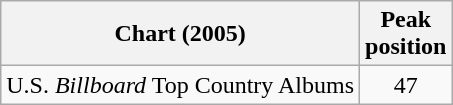<table class="wikitable">
<tr>
<th>Chart (2005)</th>
<th>Peak<br>position</th>
</tr>
<tr>
<td>U.S. <em>Billboard</em> Top Country Albums</td>
<td align="center">47</td>
</tr>
</table>
